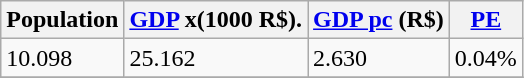<table class="wikitable" border="1">
<tr>
<th>Population </th>
<th><a href='#'>GDP</a> x(1000 R$).</th>
<th><a href='#'>GDP pc</a> (R$)</th>
<th><a href='#'>PE</a></th>
</tr>
<tr>
<td>10.098</td>
<td>25.162</td>
<td>2.630</td>
<td>0.04%</td>
</tr>
<tr>
</tr>
</table>
